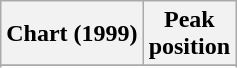<table class="wikitable sortable plainrowheaders">
<tr>
<th>Chart (1999)</th>
<th>Peak<br>position</th>
</tr>
<tr>
</tr>
<tr>
</tr>
<tr>
</tr>
<tr>
</tr>
</table>
